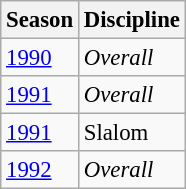<table class=wikitable style="font-size:95%;">
<tr>
<th>Season</th>
<th>Discipline</th>
</tr>
<tr>
<td><a href='#'>1990</a></td>
<td><em>Overall</em></td>
</tr>
<tr>
<td><a href='#'>1991</a></td>
<td><em>Overall</em></td>
</tr>
<tr>
<td><a href='#'>1991</a></td>
<td>Slalom</td>
</tr>
<tr>
<td><a href='#'>1992</a></td>
<td><em>Overall</em></td>
</tr>
</table>
